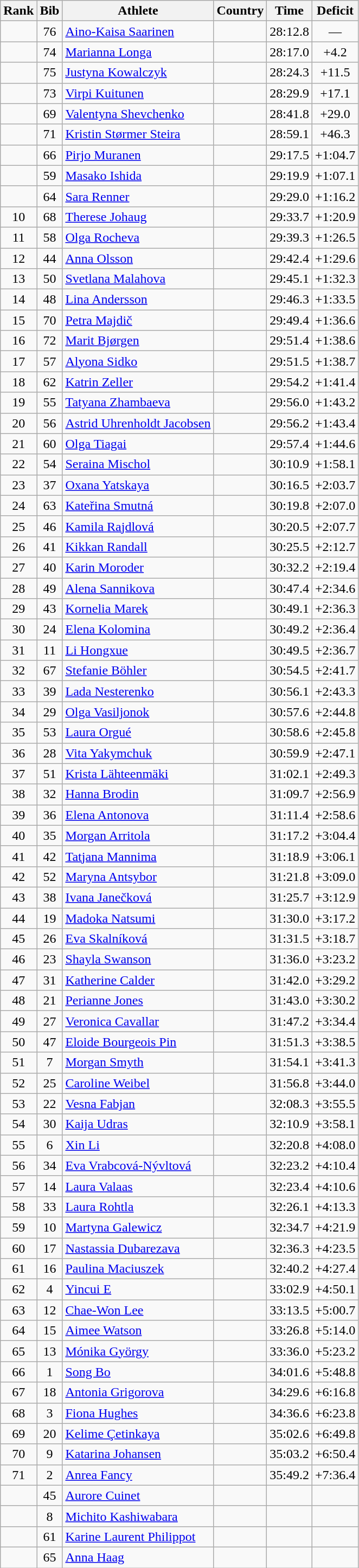<table class="wikitable sortable" style="text-align:center">
<tr>
<th>Rank</th>
<th>Bib</th>
<th>Athlete</th>
<th>Country</th>
<th>Time</th>
<th>Deficit</th>
</tr>
<tr>
<td></td>
<td>76</td>
<td align=left><a href='#'>Aino-Kaisa Saarinen</a></td>
<td align=left></td>
<td>28:12.8</td>
<td>—</td>
</tr>
<tr>
<td></td>
<td>74</td>
<td align=left><a href='#'>Marianna Longa</a></td>
<td align=left></td>
<td>28:17.0</td>
<td>+4.2</td>
</tr>
<tr>
<td></td>
<td>75</td>
<td align=left><a href='#'>Justyna Kowalczyk</a></td>
<td align=left></td>
<td>28:24.3</td>
<td>+11.5</td>
</tr>
<tr>
<td></td>
<td>73</td>
<td align=left><a href='#'>Virpi Kuitunen</a></td>
<td align=left></td>
<td>28:29.9</td>
<td>+17.1</td>
</tr>
<tr>
<td></td>
<td>69</td>
<td align=left><a href='#'>Valentyna Shevchenko</a></td>
<td align=left></td>
<td>28:41.8</td>
<td>+29.0</td>
</tr>
<tr>
<td></td>
<td>71</td>
<td align=left><a href='#'>Kristin Størmer Steira</a></td>
<td align=left></td>
<td>28:59.1</td>
<td>+46.3</td>
</tr>
<tr>
<td></td>
<td>66</td>
<td align=left><a href='#'>Pirjo Muranen</a></td>
<td align=left></td>
<td>29:17.5</td>
<td>+1:04.7</td>
</tr>
<tr>
<td></td>
<td>59</td>
<td align=left><a href='#'>Masako Ishida</a></td>
<td align=left></td>
<td>29:19.9</td>
<td>+1:07.1</td>
</tr>
<tr>
<td></td>
<td>64</td>
<td align=left><a href='#'>Sara Renner</a></td>
<td align=left></td>
<td>29:29.0</td>
<td>+1:16.2</td>
</tr>
<tr>
<td>10</td>
<td>68</td>
<td align=left><a href='#'>Therese Johaug</a></td>
<td align=left></td>
<td>29:33.7</td>
<td>+1:20.9</td>
</tr>
<tr>
<td>11</td>
<td>58</td>
<td align=left><a href='#'>Olga Rocheva</a></td>
<td align=left></td>
<td>29:39.3</td>
<td>+1:26.5</td>
</tr>
<tr>
<td>12</td>
<td>44</td>
<td align=left><a href='#'>Anna Olsson</a></td>
<td align=left></td>
<td>29:42.4</td>
<td>+1:29.6</td>
</tr>
<tr>
<td>13</td>
<td>50</td>
<td align=left><a href='#'>Svetlana Malahova</a></td>
<td align=left></td>
<td>29:45.1</td>
<td>+1:32.3</td>
</tr>
<tr>
<td>14</td>
<td>48</td>
<td align=left><a href='#'>Lina Andersson</a></td>
<td align=left></td>
<td>29:46.3</td>
<td>+1:33.5</td>
</tr>
<tr>
<td>15</td>
<td>70</td>
<td align=left><a href='#'>Petra Majdič</a></td>
<td align=left></td>
<td>29:49.4</td>
<td>+1:36.6</td>
</tr>
<tr>
<td>16</td>
<td>72</td>
<td align=left><a href='#'>Marit Bjørgen</a></td>
<td align=left></td>
<td>29:51.4</td>
<td>+1:38.6</td>
</tr>
<tr>
<td>17</td>
<td>57</td>
<td align=left><a href='#'>Alyona Sidko</a></td>
<td align=left></td>
<td>29:51.5</td>
<td>+1:38.7</td>
</tr>
<tr>
<td>18</td>
<td>62</td>
<td align=left><a href='#'>Katrin Zeller</a></td>
<td align=left></td>
<td>29:54.2</td>
<td>+1:41.4</td>
</tr>
<tr>
<td>19</td>
<td>55</td>
<td align=left><a href='#'>Tatyana Zhambaeva</a></td>
<td align=left></td>
<td>29:56.0</td>
<td>+1:43.2</td>
</tr>
<tr>
<td>20</td>
<td>56</td>
<td align=left><a href='#'>Astrid Uhrenholdt Jacobsen</a></td>
<td align=left></td>
<td>29:56.2</td>
<td>+1:43.4</td>
</tr>
<tr>
<td>21</td>
<td>60</td>
<td align=left><a href='#'>Olga Tiagai</a></td>
<td align=left></td>
<td>29:57.4</td>
<td>+1:44.6</td>
</tr>
<tr>
<td>22</td>
<td>54</td>
<td align=left><a href='#'>Seraina Mischol</a></td>
<td align=left></td>
<td>30:10.9</td>
<td>+1:58.1</td>
</tr>
<tr>
<td>23</td>
<td>37</td>
<td align=left><a href='#'>Oxana Yatskaya</a></td>
<td align=left></td>
<td>30:16.5</td>
<td>+2:03.7</td>
</tr>
<tr>
<td>24</td>
<td>63</td>
<td align=left><a href='#'>Kateřina Smutná</a></td>
<td align=left></td>
<td>30:19.8</td>
<td>+2:07.0</td>
</tr>
<tr>
<td>25</td>
<td>46</td>
<td align=left><a href='#'>Kamila Rajdlová</a></td>
<td align=left></td>
<td>30:20.5</td>
<td>+2:07.7</td>
</tr>
<tr>
<td>26</td>
<td>41</td>
<td align=left><a href='#'>Kikkan Randall</a></td>
<td align=left></td>
<td>30:25.5</td>
<td>+2:12.7</td>
</tr>
<tr>
<td>27</td>
<td>40</td>
<td align=left><a href='#'>Karin Moroder</a></td>
<td align=left></td>
<td>30:32.2</td>
<td>+2:19.4</td>
</tr>
<tr>
<td>28</td>
<td>49</td>
<td align=left><a href='#'>Alena Sannikova</a></td>
<td align=left></td>
<td>30:47.4</td>
<td>+2:34.6</td>
</tr>
<tr>
<td>29</td>
<td>43</td>
<td align=left><a href='#'>Kornelia Marek</a></td>
<td align=left></td>
<td>30:49.1</td>
<td>+2:36.3</td>
</tr>
<tr>
<td>30</td>
<td>24</td>
<td align=left><a href='#'>Elena Kolomina</a></td>
<td align=left></td>
<td>30:49.2</td>
<td>+2:36.4</td>
</tr>
<tr>
<td>31</td>
<td>11</td>
<td align=left><a href='#'>Li Hongxue</a></td>
<td align=left></td>
<td>30:49.5</td>
<td>+2:36.7</td>
</tr>
<tr>
<td>32</td>
<td>67</td>
<td align=left><a href='#'>Stefanie Böhler</a></td>
<td align=left></td>
<td>30:54.5</td>
<td>+2:41.7</td>
</tr>
<tr>
<td>33</td>
<td>39</td>
<td align=left><a href='#'>Lada Nesterenko</a></td>
<td align=left></td>
<td>30:56.1</td>
<td>+2:43.3</td>
</tr>
<tr>
<td>34</td>
<td>29</td>
<td align=left><a href='#'>Olga Vasiljonok</a></td>
<td align=left></td>
<td>30:57.6</td>
<td>+2:44.8</td>
</tr>
<tr>
<td>35</td>
<td>53</td>
<td align=left><a href='#'>Laura Orgué</a></td>
<td align=left></td>
<td>30:58.6</td>
<td>+2:45.8</td>
</tr>
<tr>
<td>36</td>
<td>28</td>
<td align=left><a href='#'>Vita Yakymchuk</a></td>
<td align=left></td>
<td>30:59.9</td>
<td>+2:47.1</td>
</tr>
<tr>
<td>37</td>
<td>51</td>
<td align=left><a href='#'>Krista Lähteenmäki</a></td>
<td align=left></td>
<td>31:02.1</td>
<td>+2:49.3</td>
</tr>
<tr>
<td>38</td>
<td>32</td>
<td align=left><a href='#'>Hanna Brodin</a></td>
<td align=left></td>
<td>31:09.7</td>
<td>+2:56.9</td>
</tr>
<tr>
<td>39</td>
<td>36</td>
<td align=left><a href='#'>Elena Antonova</a></td>
<td align=left></td>
<td>31:11.4</td>
<td>+2:58.6</td>
</tr>
<tr>
<td>40</td>
<td>35</td>
<td align=left><a href='#'>Morgan Arritola</a></td>
<td align=left></td>
<td>31:17.2</td>
<td>+3:04.4</td>
</tr>
<tr>
<td>41</td>
<td>42</td>
<td align=left><a href='#'>Tatjana Mannima</a></td>
<td align=left></td>
<td>31:18.9</td>
<td>+3:06.1</td>
</tr>
<tr>
<td>42</td>
<td>52</td>
<td align=left><a href='#'>Maryna Antsybor</a></td>
<td align=left></td>
<td>31:21.8</td>
<td>+3:09.0</td>
</tr>
<tr>
<td>43</td>
<td>38</td>
<td align=left><a href='#'>Ivana Janečková</a></td>
<td align=left></td>
<td>31:25.7</td>
<td>+3:12.9</td>
</tr>
<tr>
<td>44</td>
<td>19</td>
<td align=left><a href='#'>Madoka Natsumi</a></td>
<td align=left></td>
<td>31:30.0</td>
<td>+3:17.2</td>
</tr>
<tr>
<td>45</td>
<td>26</td>
<td align=left><a href='#'>Eva Skalníková</a></td>
<td align=left></td>
<td>31:31.5</td>
<td>+3:18.7</td>
</tr>
<tr>
<td>46</td>
<td>23</td>
<td align=left><a href='#'>Shayla Swanson</a></td>
<td align=left></td>
<td>31:36.0</td>
<td>+3:23.2</td>
</tr>
<tr>
<td>47</td>
<td>31</td>
<td align=left><a href='#'>Katherine Calder</a></td>
<td align=left></td>
<td>31:42.0</td>
<td>+3:29.2</td>
</tr>
<tr>
<td>48</td>
<td>21</td>
<td align=left><a href='#'>Perianne Jones</a></td>
<td align=left></td>
<td>31:43.0</td>
<td>+3:30.2</td>
</tr>
<tr>
<td>49</td>
<td>27</td>
<td align=left><a href='#'>Veronica Cavallar</a></td>
<td align=left></td>
<td>31:47.2</td>
<td>+3:34.4</td>
</tr>
<tr>
<td>50</td>
<td>47</td>
<td align=left><a href='#'>Eloide Bourgeois Pin</a></td>
<td align=left></td>
<td>31:51.3</td>
<td>+3:38.5</td>
</tr>
<tr>
<td>51</td>
<td>7</td>
<td align=left><a href='#'>Morgan Smyth</a></td>
<td align=left></td>
<td>31:54.1</td>
<td>+3:41.3</td>
</tr>
<tr>
<td>52</td>
<td>25</td>
<td align=left><a href='#'>Caroline Weibel</a></td>
<td align=left></td>
<td>31:56.8</td>
<td>+3:44.0</td>
</tr>
<tr>
<td>53</td>
<td>22</td>
<td align=left><a href='#'>Vesna Fabjan</a></td>
<td align=left></td>
<td>32:08.3</td>
<td>+3:55.5</td>
</tr>
<tr>
<td>54</td>
<td>30</td>
<td align=left><a href='#'>Kaija Udras</a></td>
<td align=left></td>
<td>32:10.9</td>
<td>+3:58.1</td>
</tr>
<tr>
<td>55</td>
<td>6</td>
<td align=left><a href='#'>Xin Li</a></td>
<td align=left></td>
<td>32:20.8</td>
<td>+4:08.0</td>
</tr>
<tr>
<td>56</td>
<td>34</td>
<td align=left><a href='#'>Eva Vrabcová-Nývltová</a></td>
<td align=left></td>
<td>32:23.2</td>
<td>+4:10.4</td>
</tr>
<tr>
<td>57</td>
<td>14</td>
<td align=left><a href='#'>Laura Valaas</a></td>
<td align=left></td>
<td>32:23.4</td>
<td>+4:10.6</td>
</tr>
<tr>
<td>58</td>
<td>33</td>
<td align=left><a href='#'>Laura Rohtla</a></td>
<td align=left></td>
<td>32:26.1</td>
<td>+4:13.3</td>
</tr>
<tr>
<td>59</td>
<td>10</td>
<td align=left><a href='#'>Martyna Galewicz</a></td>
<td align=left></td>
<td>32:34.7</td>
<td>+4:21.9</td>
</tr>
<tr>
<td>60</td>
<td>17</td>
<td align=left><a href='#'>Nastassia Dubarezava</a></td>
<td align=left></td>
<td>32:36.3</td>
<td>+4:23.5</td>
</tr>
<tr>
<td>61</td>
<td>16</td>
<td align=left><a href='#'>Paulina Maciuszek</a></td>
<td align=left></td>
<td>32:40.2</td>
<td>+4:27.4</td>
</tr>
<tr>
<td>62</td>
<td>4</td>
<td align=left><a href='#'>Yincui E</a></td>
<td align=left></td>
<td>33:02.9</td>
<td>+4:50.1</td>
</tr>
<tr>
<td>63</td>
<td>12</td>
<td align=left><a href='#'>Chae-Won Lee</a></td>
<td align=left></td>
<td>33:13.5</td>
<td>+5:00.7</td>
</tr>
<tr>
<td>64</td>
<td>15</td>
<td align=left><a href='#'>Aimee Watson</a></td>
<td align=left></td>
<td>33:26.8</td>
<td>+5:14.0</td>
</tr>
<tr>
<td>65</td>
<td>13</td>
<td align=left><a href='#'>Mónika György</a></td>
<td align=left></td>
<td>33:36.0</td>
<td>+5:23.2</td>
</tr>
<tr>
<td>66</td>
<td>1</td>
<td align=left><a href='#'>Song Bo</a></td>
<td align=left></td>
<td>34:01.6</td>
<td>+5:48.8</td>
</tr>
<tr>
<td>67</td>
<td>18</td>
<td align=left><a href='#'>Antonia Grigorova</a></td>
<td align=left></td>
<td>34:29.6</td>
<td>+6:16.8</td>
</tr>
<tr>
<td>68</td>
<td>3</td>
<td align=left><a href='#'>Fiona Hughes</a></td>
<td align=left></td>
<td>34:36.6</td>
<td>+6:23.8</td>
</tr>
<tr>
<td>69</td>
<td>20</td>
<td align=left><a href='#'>Kelime Çetinkaya</a></td>
<td align=left></td>
<td>35:02.6</td>
<td>+6:49.8</td>
</tr>
<tr>
<td>70</td>
<td>9</td>
<td align=left><a href='#'>Katarina Johansen</a></td>
<td align=left></td>
<td>35:03.2</td>
<td>+6:50.4</td>
</tr>
<tr>
<td>71</td>
<td>2</td>
<td align=left><a href='#'>Anrea Fancy</a></td>
<td align=left></td>
<td>35:49.2</td>
<td>+7:36.4</td>
</tr>
<tr>
<td></td>
<td>45</td>
<td align=left><a href='#'>Aurore Cuinet</a></td>
<td align=left></td>
<td></td>
<td></td>
</tr>
<tr>
<td></td>
<td>8</td>
<td align=left><a href='#'>Michito Kashiwabara</a></td>
<td align=left></td>
<td></td>
<td></td>
</tr>
<tr>
<td></td>
<td>61</td>
<td align=left><a href='#'>Karine Laurent Philippot</a></td>
<td align=left></td>
<td></td>
<td></td>
</tr>
<tr>
<td></td>
<td>65</td>
<td align=left><a href='#'>Anna Haag</a></td>
<td align=left></td>
<td></td>
<td></td>
</tr>
</table>
